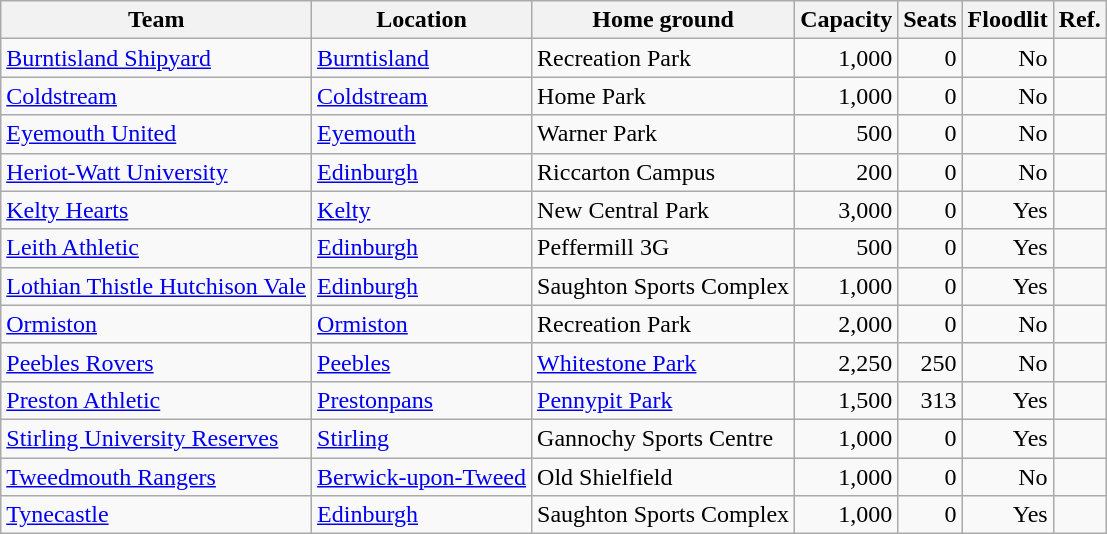<table class="wikitable sortable">
<tr>
<th>Team</th>
<th>Location</th>
<th>Home ground</th>
<th data-sort-type="number">Capacity</th>
<th data-sort-type="number">Seats</th>
<th>Floodlit</th>
<th>Ref.</th>
</tr>
<tr>
<td><a href='#'>Burntisland Shipyard</a> </td>
<td><a href='#'>Burntisland</a></td>
<td>Recreation Park</td>
<td align=right>1,000</td>
<td align=right>0</td>
<td align=right>No</td>
<td></td>
</tr>
<tr>
<td><a href='#'>Coldstream</a> </td>
<td><a href='#'>Coldstream</a></td>
<td>Home Park</td>
<td align=right>1,000</td>
<td align=right>0</td>
<td align=right>No</td>
<td></td>
</tr>
<tr>
<td><a href='#'>Eyemouth United</a></td>
<td><a href='#'>Eyemouth</a></td>
<td>Warner Park</td>
<td align=right>500</td>
<td align=right>0</td>
<td align=right>No</td>
<td></td>
</tr>
<tr>
<td><a href='#'>Heriot-Watt University</a></td>
<td><a href='#'>Edinburgh</a></td>
<td>Riccarton Campus</td>
<td align=right>200</td>
<td align=right>0</td>
<td align=right>No</td>
<td></td>
</tr>
<tr>
<td><a href='#'>Kelty Hearts</a> </td>
<td><a href='#'>Kelty</a></td>
<td>New Central Park</td>
<td align=right>3,000</td>
<td align=right>0</td>
<td align=right>Yes</td>
<td></td>
</tr>
<tr>
<td><a href='#'>Leith Athletic</a></td>
<td><a href='#'>Edinburgh</a></td>
<td>Peffermill 3G</td>
<td align=right>500</td>
<td align=right>0</td>
<td align=right>Yes</td>
<td></td>
</tr>
<tr>
<td><a href='#'>Lothian Thistle Hutchison Vale</a></td>
<td><a href='#'>Edinburgh</a></td>
<td>Saughton Sports Complex</td>
<td align=right>1,000</td>
<td align=right>0</td>
<td align=right>Yes</td>
<td></td>
</tr>
<tr>
<td><a href='#'>Ormiston</a></td>
<td><a href='#'>Ormiston</a></td>
<td>Recreation Park</td>
<td align=right>2,000</td>
<td align=right>0</td>
<td align=right>No</td>
<td></td>
</tr>
<tr>
<td><a href='#'>Peebles Rovers</a></td>
<td><a href='#'>Peebles</a></td>
<td><a href='#'>Whitestone Park</a></td>
<td align=right>2,250</td>
<td align=right>250</td>
<td align=right>No</td>
<td></td>
</tr>
<tr>
<td><a href='#'>Preston Athletic</a> </td>
<td><a href='#'>Prestonpans</a></td>
<td><a href='#'>Pennypit Park</a></td>
<td align=right>1,500</td>
<td align=right>313</td>
<td align=right>Yes</td>
<td></td>
</tr>
<tr>
<td><a href='#'>Stirling University Reserves</a></td>
<td><a href='#'>Stirling</a></td>
<td>Gannochy Sports Centre</td>
<td align=right>1,000</td>
<td align=right>0</td>
<td align=right>Yes</td>
<td></td>
</tr>
<tr>
<td><a href='#'>Tweedmouth Rangers</a></td>
<td><a href='#'>Berwick-upon-Tweed</a></td>
<td>Old Shielfield</td>
<td align=right>1,000</td>
<td align=right>0</td>
<td align=right>No</td>
<td></td>
</tr>
<tr>
<td><a href='#'>Tynecastle</a></td>
<td><a href='#'>Edinburgh</a></td>
<td>Saughton Sports Complex</td>
<td align=right>1,000</td>
<td align=right>0</td>
<td align=right>Yes</td>
<td></td>
</tr>
</table>
